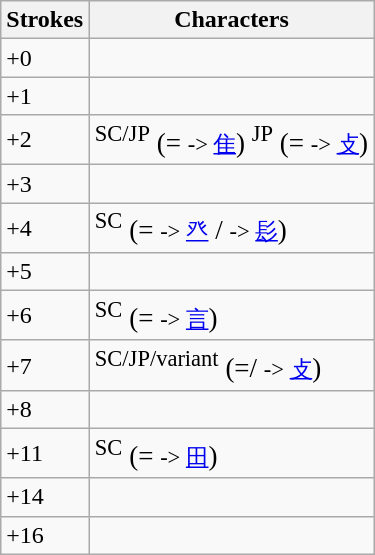<table class="wikitable">
<tr>
<th>Strokes</th>
<th>Characters</th>
</tr>
<tr --->
<td>+0</td>
<td style="font-size: large;"></td>
</tr>
<tr --->
<td>+1</td>
<td style="font-size: large;"></td>
</tr>
<tr --->
<td>+2</td>
<td style="font-size: large;">  <sup>SC/JP</sup> (= <small>-> <a href='#'>隹</a></small>)  <sup>JP</sup> (= <small>-> <a href='#'>攴</a></small>)</td>
</tr>
<tr --->
<td>+3</td>
<td style="font-size: large;"> </td>
</tr>
<tr --->
<td>+4</td>
<td style="font-size: large;"><sup>SC</sup> (= <small>-> <a href='#'>癶</a></small> /  <small>-> <a href='#'>髟</a></small>) </td>
</tr>
<tr --->
<td>+5</td>
<td style="font-size: large;"></td>
</tr>
<tr --->
<td>+6</td>
<td style="font-size: large;">    <sup>SC</sup> (= <small>-> <a href='#'>言</a></small>)</td>
</tr>
<tr --->
<td>+7</td>
<td style="font-size: large;"><sup>SC/JP/variant</sup> (=/ <small>-> <a href='#'>攴</a></small>)    </td>
</tr>
<tr --->
<td>+8</td>
<td style="font-size: large;"> </td>
</tr>
<tr --->
<td>+11</td>
<td style="font-size: large;"><sup>SC</sup> (= <small>-> <a href='#'>田</a></small>)</td>
</tr>
<tr --->
<td>+14</td>
<td style="font-size: large;"></td>
</tr>
<tr --->
<td>+16</td>
<td style="font-size: large;"></td>
</tr>
</table>
